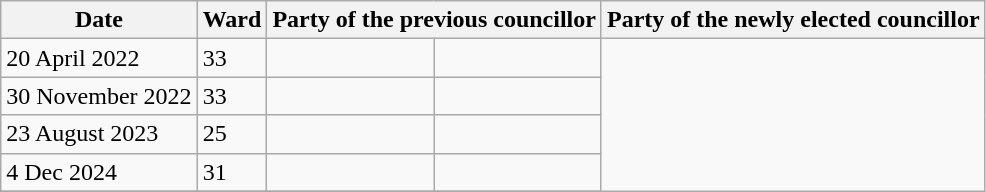<table class="wikitable">
<tr>
<th>Date</th>
<th>Ward</th>
<th colspan=2>Party of the previous councillor</th>
<th colspan=2>Party of the newly elected councillor</th>
</tr>
<tr>
<td>20 April 2022</td>
<td>33</td>
<td></td>
<td></td>
</tr>
<tr>
<td>30 November 2022</td>
<td>33</td>
<td></td>
<td></td>
</tr>
<tr>
<td>23 August 2023</td>
<td>25</td>
<td></td>
<td></td>
</tr>
<tr>
<td>4 Dec 2024</td>
<td>31</td>
<td></td>
<td></td>
</tr>
<tr>
</tr>
</table>
